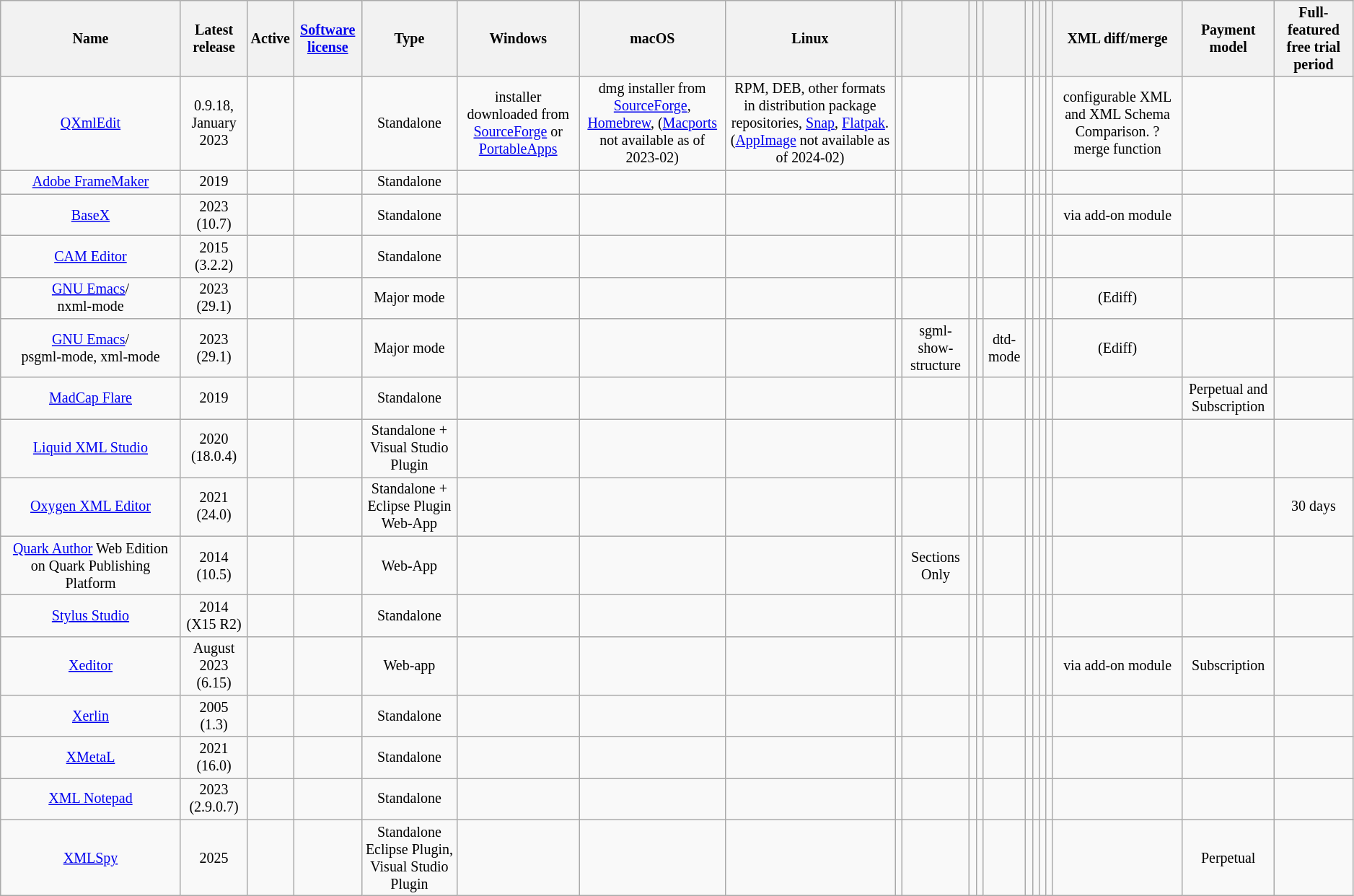<table class="sortable sort-under wikitable" style="width: auto; table-layout: fixed; font-size: smaller; text-align: center;">
<tr style="background: #ececec">
<th style="width:12em">Name</th>
<th>Latest release</th>
<th>Active</th>
<th><a href='#'>Software license</a></th>
<th>Type</th>
<th>Windows</th>
<th>macOS</th>
<th>Linux</th>
<th></th>
<th></th>
<th></th>
<th></th>
<th></th>
<th></th>
<th></th>
<th></th>
<th></th>
<th>XML diff/merge</th>
<th>Payment model</th>
<th>Full-featured free trial period</th>
</tr>
<tr>
<td><a href='#'>QXmlEdit</a></td>
<td>0.9.18, January 2023</td>
<td></td>
<td></td>
<td>Standalone</td>
<td> installer downloaded from <a href='#'>SourceForge</a> or <a href='#'>PortableApps</a></td>
<td> dmg installer from <a href='#'>SourceForge</a>, <a href='#'>Homebrew</a>, (<a href='#'>Macports</a> not available as of 2023-02)</td>
<td> RPM, DEB, other formats in distribution package repositories, <a href='#'>Snap</a>, <a href='#'>Flatpak</a>.  (<a href='#'>AppImage</a> not available as of 2024-02)</td>
<td></td>
<td></td>
<td></td>
<td></td>
<td></td>
<td></td>
<td></td>
<td></td>
<td></td>
<td> configurable XML and XML Schema Comparison. ? merge function</td>
<td></td>
<td></td>
</tr>
<tr>
<td><a href='#'>Adobe FrameMaker</a></td>
<td>2019</td>
<td></td>
<td></td>
<td>Standalone</td>
<td></td>
<td></td>
<td></td>
<td></td>
<td></td>
<td></td>
<td></td>
<td></td>
<td></td>
<td></td>
<td></td>
<td></td>
<td></td>
<td></td>
<td></td>
</tr>
<tr>
<td><a href='#'>BaseX</a></td>
<td>2023 (10.7)</td>
<td></td>
<td></td>
<td>Standalone</td>
<td></td>
<td></td>
<td></td>
<td></td>
<td></td>
<td></td>
<td></td>
<td></td>
<td></td>
<td></td>
<td></td>
<td></td>
<td>via add-on module</td>
<td></td>
<td></td>
</tr>
<tr>
<td><a href='#'>CAM Editor</a></td>
<td>2015 (3.2.2)</td>
<td></td>
<td></td>
<td>Standalone</td>
<td></td>
<td></td>
<td></td>
<td></td>
<td></td>
<td></td>
<td></td>
<td></td>
<td></td>
<td></td>
<td></td>
<td></td>
<td></td>
<td></td>
<td></td>
</tr>
<tr>
<td><a href='#'>GNU Emacs</a>/<br>nxml-mode</td>
<td>2023 (29.1)</td>
<td></td>
<td></td>
<td>Major mode</td>
<td></td>
<td></td>
<td></td>
<td></td>
<td></td>
<td></td>
<td></td>
<td></td>
<td></td>
<td></td>
<td></td>
<td></td>
<td> (Ediff)</td>
<td></td>
<td></td>
</tr>
<tr>
<td><a href='#'>GNU Emacs</a>/<br>psgml-mode, xml-mode</td>
<td>2023 (29.1)</td>
<td></td>
<td></td>
<td>Major mode</td>
<td></td>
<td></td>
<td></td>
<td></td>
<td>sgml-show-structure</td>
<td></td>
<td></td>
<td>dtd-mode</td>
<td></td>
<td></td>
<td></td>
<td></td>
<td> (Ediff)</td>
<td></td>
<td></td>
</tr>
<tr>
<td><a href='#'>MadCap Flare</a></td>
<td>2019</td>
<td></td>
<td></td>
<td>Standalone</td>
<td></td>
<td></td>
<td></td>
<td></td>
<td></td>
<td></td>
<td></td>
<td></td>
<td></td>
<td></td>
<td></td>
<td></td>
<td></td>
<td>Perpetual and Subscription</td>
<td></td>
</tr>
<tr>
<td><a href='#'>Liquid XML Studio</a></td>
<td>2020 (18.0.4)</td>
<td></td>
<td></td>
<td>Standalone + Visual Studio Plugin</td>
<td></td>
<td></td>
<td></td>
<td></td>
<td></td>
<td></td>
<td></td>
<td></td>
<td></td>
<td></td>
<td></td>
<td></td>
<td></td>
<td></td>
<td></td>
</tr>
<tr>
<td><a href='#'>Oxygen XML Editor</a></td>
<td>2021 (24.0)</td>
<td></td>
<td></td>
<td>Standalone + Eclipse Plugin Web-App</td>
<td></td>
<td></td>
<td></td>
<td></td>
<td></td>
<td></td>
<td></td>
<td></td>
<td></td>
<td></td>
<td></td>
<td></td>
<td></td>
<td></td>
<td>30 days</td>
</tr>
<tr>
<td><a href='#'>Quark Author</a> Web Edition on Quark Publishing Platform</td>
<td>2014 (10.5)</td>
<td></td>
<td></td>
<td>Web-App</td>
<td></td>
<td></td>
<td></td>
<td></td>
<td>Sections Only</td>
<td></td>
<td></td>
<td></td>
<td></td>
<td></td>
<td></td>
<td></td>
<td></td>
<td></td>
<td></td>
</tr>
<tr>
<td><a href='#'>Stylus Studio</a></td>
<td>2014 (X15 R2)</td>
<td></td>
<td></td>
<td>Standalone</td>
<td></td>
<td></td>
<td></td>
<td></td>
<td></td>
<td></td>
<td></td>
<td></td>
<td></td>
<td></td>
<td></td>
<td></td>
<td></td>
<td></td>
<td></td>
</tr>
<tr>
<td><a href='#'>Xeditor</a></td>
<td>August 2023 (6.15)</td>
<td></td>
<td></td>
<td>Web-app</td>
<td></td>
<td></td>
<td></td>
<td></td>
<td></td>
<td></td>
<td></td>
<td></td>
<td></td>
<td></td>
<td></td>
<td></td>
<td>via add-on module</td>
<td>Subscription</td>
<td></td>
</tr>
<tr>
<td><a href='#'>Xerlin</a></td>
<td>2005 (1.3)</td>
<td></td>
<td></td>
<td>Standalone</td>
<td></td>
<td></td>
<td></td>
<td></td>
<td></td>
<td></td>
<td></td>
<td></td>
<td></td>
<td></td>
<td></td>
<td></td>
<td></td>
<td></td>
<td></td>
</tr>
<tr>
<td><a href='#'>XMetaL</a></td>
<td>2021 (16.0)</td>
<td></td>
<td></td>
<td>Standalone</td>
<td></td>
<td></td>
<td></td>
<td></td>
<td></td>
<td></td>
<td></td>
<td></td>
<td></td>
<td></td>
<td></td>
<td></td>
<td></td>
<td></td>
<td></td>
</tr>
<tr>
<td><a href='#'>XML Notepad</a></td>
<td>2023 (2.9.0.7)</td>
<td></td>
<td></td>
<td>Standalone</td>
<td></td>
<td></td>
<td></td>
<td></td>
<td></td>
<td></td>
<td></td>
<td></td>
<td></td>
<td></td>
<td></td>
<td></td>
<td></td>
<td></td>
<td></td>
</tr>
<tr>
<td><a href='#'>XMLSpy</a></td>
<td>2025</td>
<td></td>
<td></td>
<td>Standalone<br>Eclipse Plugin, Visual Studio Plugin</td>
<td></td>
<td></td>
<td></td>
<td></td>
<td></td>
<td></td>
<td></td>
<td></td>
<td></td>
<td></td>
<td></td>
<td></td>
<td></td>
<td>Perpetual</td>
<td></td>
</tr>
</table>
